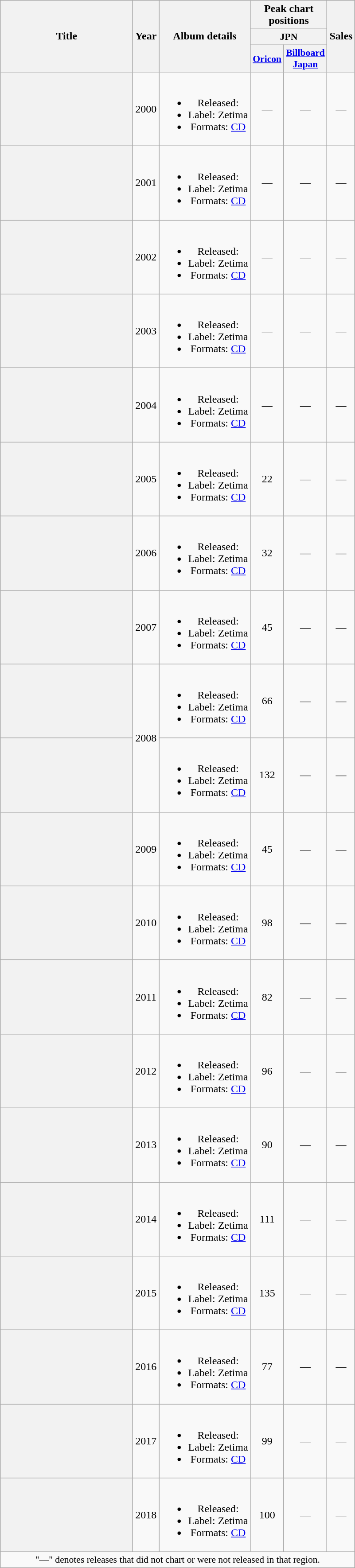<table class="wikitable plainrowheaders" style="text-align:center;">
<tr>
<th scope="col" rowspan="3" style="width:12em;">Title</th>
<th scope="col" rowspan="3">Year</th>
<th scope="col" rowspan="3">Album details</th>
<th scope="col" colspan="2">Peak chart positions</th>
<th scope="col" rowspan="3">Sales</th>
</tr>
<tr>
<th scope="col" style="width:3em;font-size:90%;" colspan="2">JPN</th>
</tr>
<tr>
<th scope="col" style="width:3em;font-size:90%;"><a href='#'>Oricon</a></th>
<th scope="col" style="width:3em;font-size:90%;"><a href='#'>Billboard Japan</a></th>
</tr>
<tr>
<th scope="row"></th>
<td>2000</td>
<td><br><ul><li>Released: </li><li>Label: Zetima</li><li>Formats: <a href='#'>CD</a></li></ul></td>
<td>—</td>
<td>—</td>
<td>—</td>
</tr>
<tr>
<th scope="row"></th>
<td>2001</td>
<td><br><ul><li>Released: </li><li>Label: Zetima</li><li>Formats: <a href='#'>CD</a></li></ul></td>
<td>—</td>
<td>—</td>
<td>—</td>
</tr>
<tr>
<th scope="row"></th>
<td>2002</td>
<td><br><ul><li>Released: </li><li>Label: Zetima</li><li>Formats: <a href='#'>CD</a></li></ul></td>
<td>—</td>
<td>—</td>
<td>—</td>
</tr>
<tr>
<th scope="row"></th>
<td>2003</td>
<td><br><ul><li>Released: </li><li>Label: Zetima</li><li>Formats: <a href='#'>CD</a></li></ul></td>
<td>—</td>
<td>—</td>
<td>—</td>
</tr>
<tr>
<th scope="row"></th>
<td>2004</td>
<td><br><ul><li>Released: </li><li>Label: Zetima</li><li>Formats: <a href='#'>CD</a></li></ul></td>
<td>—</td>
<td>—</td>
<td>—</td>
</tr>
<tr>
<th scope="row"></th>
<td>2005</td>
<td><br><ul><li>Released: </li><li>Label: Zetima</li><li>Formats: <a href='#'>CD</a></li></ul></td>
<td>22</td>
<td>—</td>
<td>—</td>
</tr>
<tr>
<th scope="row"></th>
<td>2006</td>
<td><br><ul><li>Released: </li><li>Label: Zetima</li><li>Formats: <a href='#'>CD</a></li></ul></td>
<td>32</td>
<td>—</td>
<td>—</td>
</tr>
<tr>
<th scope="row"></th>
<td>2007</td>
<td><br><ul><li>Released: </li><li>Label: Zetima</li><li>Formats: <a href='#'>CD</a></li></ul></td>
<td>45</td>
<td>—</td>
<td>—</td>
</tr>
<tr>
<th scope="row"></th>
<td rowspan="2">2008</td>
<td><br><ul><li>Released: </li><li>Label: Zetima</li><li>Formats: <a href='#'>CD</a></li></ul></td>
<td>66</td>
<td>—</td>
<td>—</td>
</tr>
<tr>
<th scope="row"></th>
<td><br><ul><li>Released: </li><li>Label: Zetima</li><li>Formats: <a href='#'>CD</a></li></ul></td>
<td>132</td>
<td>—</td>
<td>—</td>
</tr>
<tr>
<th scope="row"></th>
<td>2009</td>
<td><br><ul><li>Released: </li><li>Label: Zetima</li><li>Formats: <a href='#'>CD</a></li></ul></td>
<td>45</td>
<td>—</td>
<td>—</td>
</tr>
<tr>
<th scope="row"></th>
<td>2010</td>
<td><br><ul><li>Released: </li><li>Label: Zetima</li><li>Formats: <a href='#'>CD</a></li></ul></td>
<td>98</td>
<td>—</td>
<td>—</td>
</tr>
<tr>
<th scope="row"></th>
<td>2011</td>
<td><br><ul><li>Released: </li><li>Label: Zetima</li><li>Formats: <a href='#'>CD</a></li></ul></td>
<td>82</td>
<td>—</td>
<td>—</td>
</tr>
<tr>
<th scope="row"></th>
<td>2012</td>
<td><br><ul><li>Released: </li><li>Label: Zetima</li><li>Formats: <a href='#'>CD</a></li></ul></td>
<td>96</td>
<td>—</td>
<td>—</td>
</tr>
<tr>
<th scope="row"></th>
<td>2013</td>
<td><br><ul><li>Released: </li><li>Label: Zetima</li><li>Formats: <a href='#'>CD</a></li></ul></td>
<td>90</td>
<td>—</td>
<td>—</td>
</tr>
<tr>
<th scope="row"></th>
<td>2014</td>
<td><br><ul><li>Released: </li><li>Label: Zetima</li><li>Formats: <a href='#'>CD</a></li></ul></td>
<td>111</td>
<td>—</td>
<td>—</td>
</tr>
<tr>
<th scope="row"></th>
<td>2015</td>
<td><br><ul><li>Released: </li><li>Label: Zetima</li><li>Formats: <a href='#'>CD</a></li></ul></td>
<td>135</td>
<td>—</td>
<td>—</td>
</tr>
<tr>
<th scope="row"></th>
<td>2016</td>
<td><br><ul><li>Released: </li><li>Label: Zetima</li><li>Formats: <a href='#'>CD</a></li></ul></td>
<td>77</td>
<td>—</td>
<td>—</td>
</tr>
<tr>
<th scope="row"></th>
<td>2017</td>
<td><br><ul><li>Released: </li><li>Label: Zetima</li><li>Formats: <a href='#'>CD</a></li></ul></td>
<td>99</td>
<td>—</td>
<td>—</td>
</tr>
<tr>
<th scope="row"></th>
<td>2018</td>
<td><br><ul><li>Released: </li><li>Label: Zetima</li><li>Formats: <a href='#'>CD</a></li></ul></td>
<td>100</td>
<td>—</td>
<td>—</td>
</tr>
<tr>
<td colspan="6" style="font-size:90%;">"—" denotes releases that did not chart or were not released in that region.</td>
</tr>
</table>
